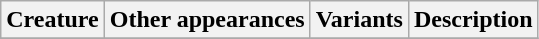<table class="wikitable">
<tr ">
<th>Creature</th>
<th>Other appearances</th>
<th>Variants</th>
<th>Description</th>
</tr>
<tr>
</tr>
</table>
